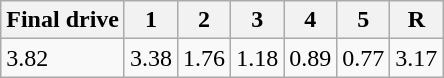<table class=wikitable>
<tr>
<th>Final drive</th>
<th>1</th>
<th>2</th>
<th>3</th>
<th>4</th>
<th>5</th>
<th>R</th>
</tr>
<tr>
<td>3.82</td>
<td>3.38</td>
<td>1.76</td>
<td>1.18</td>
<td>0.89</td>
<td>0.77</td>
<td>3.17</td>
</tr>
</table>
